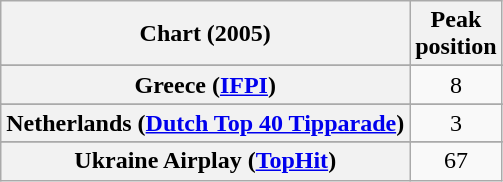<table class="wikitable sortable plainrowheaders" style="text-align:center">
<tr>
<th scope="col">Chart (2005)</th>
<th scope="col">Peak<br>position</th>
</tr>
<tr>
</tr>
<tr>
</tr>
<tr>
</tr>
<tr>
</tr>
<tr>
</tr>
<tr>
</tr>
<tr>
</tr>
<tr>
<th scope="row">Greece (<a href='#'>IFPI</a>)</th>
<td>8</td>
</tr>
<tr>
</tr>
<tr>
<th scope="row">Netherlands (<a href='#'>Dutch Top 40 Tipparade</a>)</th>
<td>3</td>
</tr>
<tr>
</tr>
<tr>
</tr>
<tr>
</tr>
<tr>
</tr>
<tr>
<th scope="row">Ukraine Airplay (<a href='#'>TopHit</a>)</th>
<td>67</td>
</tr>
</table>
